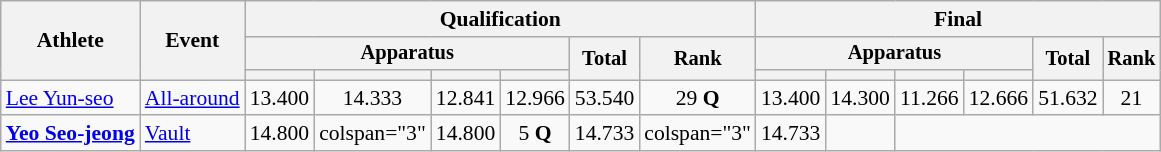<table class="wikitable" style="font-size:90%; text-align:center">
<tr>
<th rowspan="3">Athlete</th>
<th rowspan="3">Event</th>
<th colspan="6">Qualification</th>
<th colspan="6">Final</th>
</tr>
<tr style="font-size:95%">
<th colspan="4">Apparatus</th>
<th rowspan="2">Total</th>
<th rowspan="2">Rank</th>
<th colspan="4">Apparatus</th>
<th rowspan="2">Total</th>
<th rowspan="2">Rank</th>
</tr>
<tr style="font-size:95%">
<th></th>
<th></th>
<th></th>
<th></th>
<th></th>
<th></th>
<th></th>
<th></th>
</tr>
<tr>
<td style="text-align:left"><a href='#'>Lee Yun-seo</a></td>
<td style="text-align:left"><a href='#'>All-around</a></td>
<td>13.400</td>
<td>14.333</td>
<td>12.841</td>
<td>12.966</td>
<td>53.540</td>
<td>29 <strong>Q</strong></td>
<td>13.400</td>
<td>14.300</td>
<td>11.266</td>
<td>12.666</td>
<td>51.632</td>
<td>21</td>
</tr>
<tr>
<td style="text-align:left"><strong><a href='#'>Yeo Seo-jeong</a></strong></td>
<td style="text-align:left"><a href='#'>Vault</a></td>
<td>14.800</td>
<td>colspan="3" </td>
<td>14.800</td>
<td>5 <strong>Q</strong></td>
<td>14.733</td>
<td>colspan="3" </td>
<td>14.733</td>
<td></td>
</tr>
</table>
